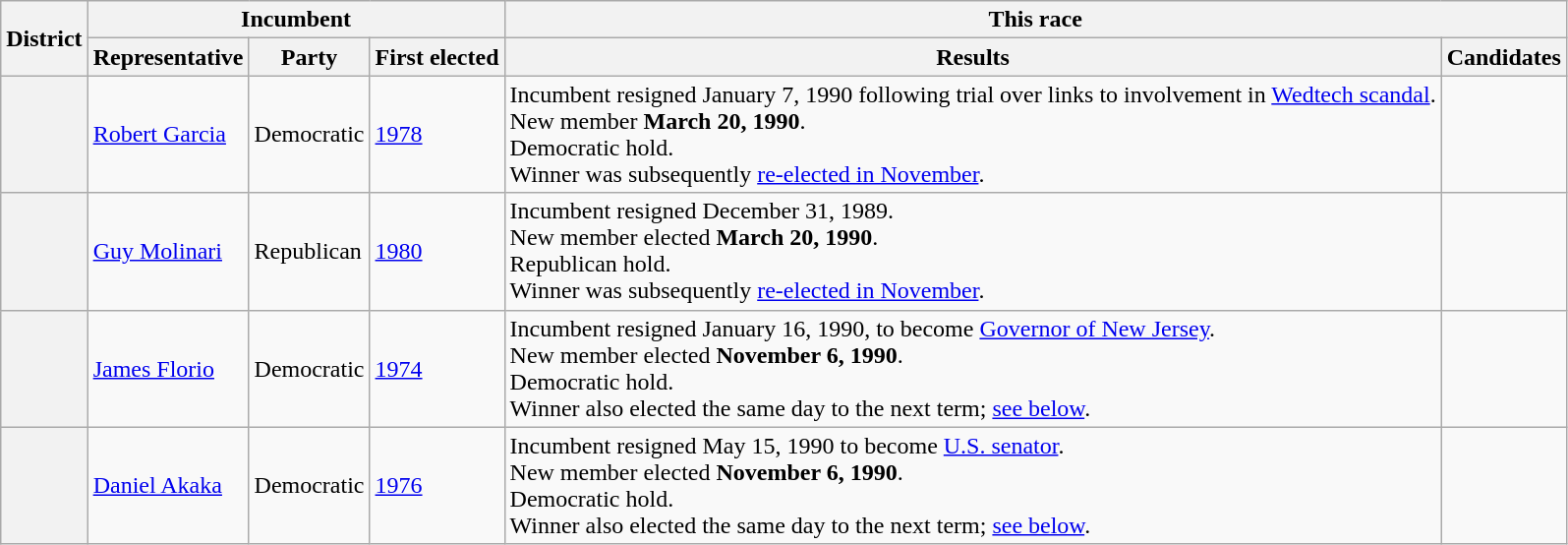<table class=wikitable>
<tr>
<th rowspan=2>District</th>
<th colspan=3>Incumbent</th>
<th colspan=2>This race</th>
</tr>
<tr>
<th>Representative</th>
<th>Party</th>
<th>First elected</th>
<th>Results</th>
<th>Candidates</th>
</tr>
<tr>
<th></th>
<td><a href='#'>Robert Garcia</a></td>
<td>Democratic</td>
<td><a href='#'>1978 </a></td>
<td>Incumbent resigned January 7, 1990 following trial over links to involvement in <a href='#'>Wedtech scandal</a>.<br>New member  <strong>March 20, 1990</strong>.<br>Democratic hold.<br>Winner was subsequently <a href='#'>re-elected in November</a>.</td>
<td nowrap></td>
</tr>
<tr>
<th></th>
<td><a href='#'>Guy Molinari</a></td>
<td>Republican</td>
<td><a href='#'>1980</a></td>
<td>Incumbent resigned December 31, 1989.<br>New member elected <strong>March 20, 1990</strong>.<br>Republican hold.<br>Winner was subsequently <a href='#'>re-elected in November</a>.</td>
<td nowrap></td>
</tr>
<tr>
<th></th>
<td><a href='#'>James Florio</a></td>
<td>Democratic</td>
<td><a href='#'>1974</a></td>
<td>Incumbent resigned January 16, 1990, to become <a href='#'>Governor of New Jersey</a>.<br>New member elected <strong>November 6, 1990</strong>.<br>Democratic hold.<br>Winner also elected the same day to the next term; <a href='#'>see below</a>.</td>
<td nowrap></td>
</tr>
<tr>
<th></th>
<td><a href='#'>Daniel Akaka</a></td>
<td>Democratic</td>
<td><a href='#'>1976</a></td>
<td>Incumbent resigned May 15, 1990 to become <a href='#'>U.S. senator</a>.<br>New member elected <strong>November 6, 1990</strong>.<br>Democratic hold.<br>Winner also elected the same day to the next term; <a href='#'>see below</a>.</td>
<td nowrap></td>
</tr>
</table>
